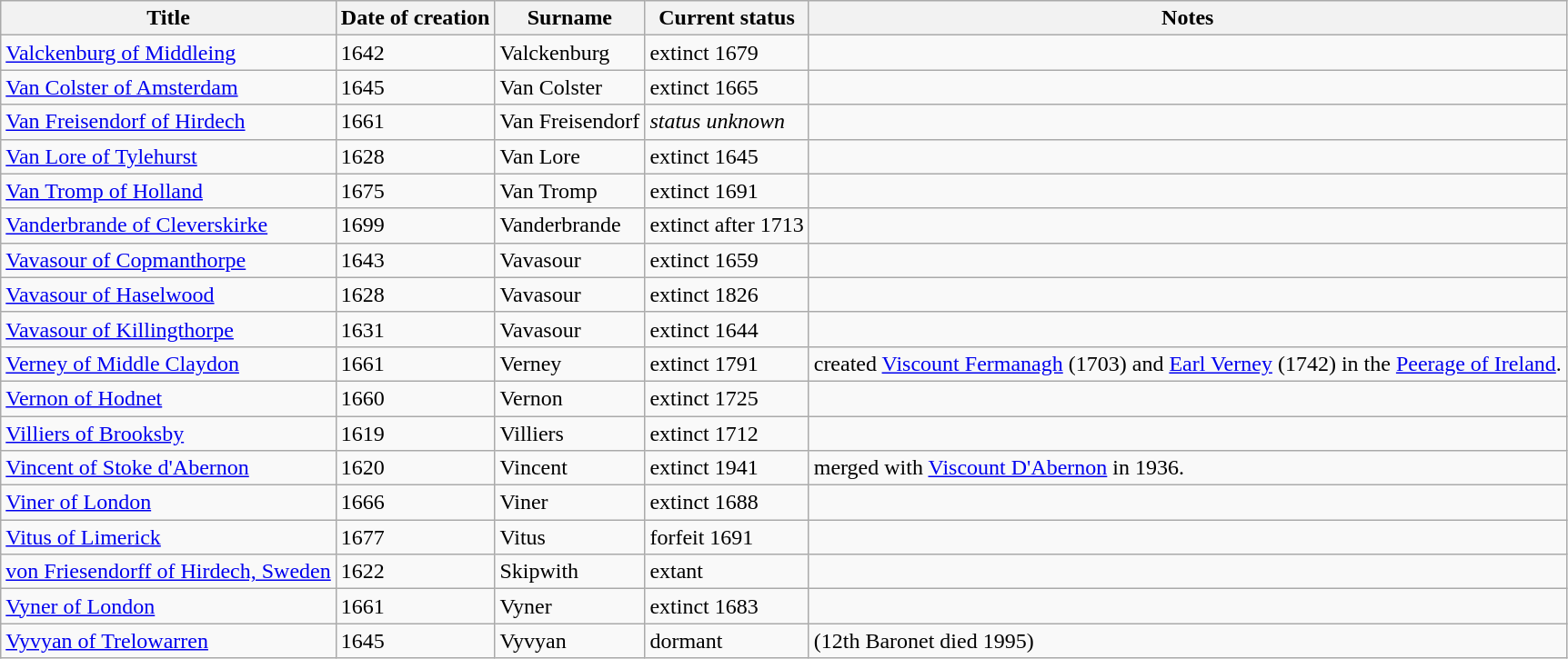<table class="wikitable">
<tr>
<th>Title</th>
<th>Date of creation</th>
<th>Surname</th>
<th>Current status</th>
<th>Notes</th>
</tr>
<tr>
<td><a href='#'>Valckenburg of Middleing</a></td>
<td>1642</td>
<td>Valckenburg</td>
<td>extinct 1679</td>
<td> </td>
</tr>
<tr>
<td><a href='#'>Van Colster of Amsterdam</a></td>
<td>1645</td>
<td>Van Colster</td>
<td>extinct 1665</td>
<td> </td>
</tr>
<tr>
<td><a href='#'>Van Freisendorf of Hirdech</a></td>
<td>1661</td>
<td>Van Freisendorf</td>
<td><em>status unknown</em></td>
<td></td>
</tr>
<tr>
<td><a href='#'>Van Lore of Tylehurst</a></td>
<td>1628</td>
<td>Van Lore</td>
<td>extinct 1645</td>
<td> </td>
</tr>
<tr>
<td><a href='#'>Van Tromp of Holland</a></td>
<td>1675</td>
<td>Van Tromp</td>
<td>extinct 1691</td>
<td> </td>
</tr>
<tr>
<td><a href='#'>Vanderbrande of Cleverskirke</a></td>
<td>1699</td>
<td>Vanderbrande</td>
<td>extinct after 1713</td>
<td> </td>
</tr>
<tr>
<td><a href='#'>Vavasour of Copmanthorpe</a></td>
<td>1643</td>
<td>Vavasour</td>
<td>extinct 1659</td>
<td> </td>
</tr>
<tr>
<td><a href='#'>Vavasour of Haselwood</a></td>
<td>1628</td>
<td>Vavasour</td>
<td>extinct 1826</td>
<td> </td>
</tr>
<tr>
<td><a href='#'>Vavasour of Killingthorpe</a></td>
<td>1631</td>
<td>Vavasour</td>
<td>extinct 1644</td>
<td> </td>
</tr>
<tr>
<td><a href='#'>Verney of Middle Claydon</a></td>
<td>1661</td>
<td>Verney</td>
<td>extinct 1791</td>
<td>created <a href='#'>Viscount Fermanagh</a> (1703) and <a href='#'>Earl Verney</a> (1742) in the <a href='#'>Peerage of Ireland</a>.</td>
</tr>
<tr>
<td><a href='#'>Vernon of Hodnet</a></td>
<td>1660</td>
<td>Vernon</td>
<td>extinct 1725</td>
<td> </td>
</tr>
<tr>
<td><a href='#'>Villiers of Brooksby</a></td>
<td>1619</td>
<td>Villiers</td>
<td>extinct 1712</td>
<td> </td>
</tr>
<tr>
<td><a href='#'>Vincent of Stoke d'Abernon</a></td>
<td>1620</td>
<td>Vincent</td>
<td>extinct 1941</td>
<td>merged with <a href='#'>Viscount D'Abernon</a> in 1936.</td>
</tr>
<tr>
<td><a href='#'>Viner of London</a></td>
<td>1666</td>
<td>Viner</td>
<td>extinct 1688</td>
<td> </td>
</tr>
<tr>
<td><a href='#'>Vitus of Limerick</a></td>
<td>1677</td>
<td>Vitus</td>
<td>forfeit 1691</td>
<td> </td>
</tr>
<tr>
<td><a href='#'>von Friesendorff of Hirdech, Sweden</a></td>
<td>1622</td>
<td>Skipwith</td>
<td>extant</td>
<td> </td>
</tr>
<tr>
<td><a href='#'>Vyner of London</a></td>
<td>1661</td>
<td>Vyner</td>
<td>extinct 1683</td>
<td> </td>
</tr>
<tr>
<td><a href='#'>Vyvyan of Trelowarren</a></td>
<td>1645</td>
<td>Vyvyan</td>
<td>dormant</td>
<td>(12th Baronet died 1995)</td>
</tr>
</table>
